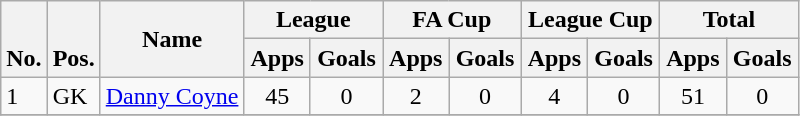<table class="wikitable" style="text-align:center">
<tr>
<th rowspan="2" valign="bottom">No.</th>
<th rowspan="2" valign="bottom">Pos.</th>
<th rowspan="2">Name</th>
<th colspan="2" width="85">League</th>
<th colspan="2" width="85">FA Cup</th>
<th colspan="2" width="85">League Cup</th>
<th colspan="2" width="85">Total</th>
</tr>
<tr>
<th>Apps</th>
<th>Goals</th>
<th>Apps</th>
<th>Goals</th>
<th>Apps</th>
<th>Goals</th>
<th>Apps</th>
<th>Goals</th>
</tr>
<tr>
<td align="left">1</td>
<td align="left">GK</td>
<td align="left"> <a href='#'>Danny Coyne</a></td>
<td>45</td>
<td>0</td>
<td>2</td>
<td>0</td>
<td>4</td>
<td>0</td>
<td>51</td>
<td>0</td>
</tr>
<tr>
</tr>
</table>
